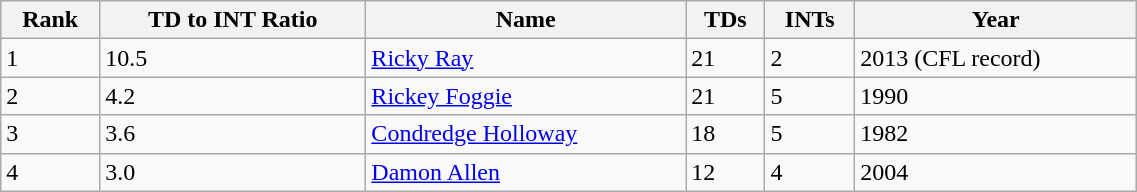<table class="wikitable" style="width:60%; text-align:left; border-collapse:collapse;">
<tr>
<th>Rank</th>
<th>TD to INT Ratio</th>
<th>Name</th>
<th>TDs</th>
<th>INTs</th>
<th>Year</th>
</tr>
<tr>
<td>1</td>
<td>10.5</td>
<td><a href='#'>Ricky Ray</a></td>
<td>21</td>
<td>2</td>
<td>2013 (CFL record)</td>
</tr>
<tr>
<td>2</td>
<td>4.2</td>
<td><a href='#'>Rickey Foggie</a></td>
<td>21</td>
<td>5</td>
<td>1990</td>
</tr>
<tr>
<td>3</td>
<td>3.6</td>
<td><a href='#'>Condredge Holloway</a></td>
<td>18</td>
<td>5</td>
<td>1982</td>
</tr>
<tr>
<td>4</td>
<td>3.0</td>
<td><a href='#'>Damon Allen</a></td>
<td>12</td>
<td>4</td>
<td>2004</td>
</tr>
</table>
